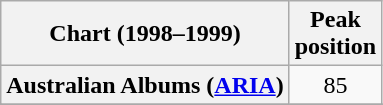<table class="wikitable sortable plainrowheaders" style="text-align:center">
<tr>
<th scope="col">Chart (1998–1999)</th>
<th scope="col">Peak<br>position</th>
</tr>
<tr>
<th scope="row">Australian Albums (<a href='#'>ARIA</a>)</th>
<td>85</td>
</tr>
<tr>
</tr>
<tr>
</tr>
<tr>
</tr>
<tr>
</tr>
<tr>
</tr>
</table>
